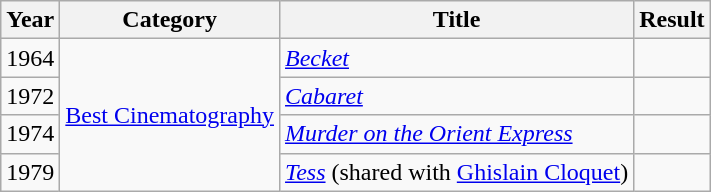<table class="wikitable">
<tr>
<th>Year</th>
<th>Category</th>
<th>Title</th>
<th>Result</th>
</tr>
<tr>
<td>1964</td>
<td rowspan="4"><a href='#'>Best Cinematography</a></td>
<td><em><a href='#'>Becket</a></em></td>
<td></td>
</tr>
<tr>
<td>1972</td>
<td><em><a href='#'>Cabaret</a></em></td>
<td></td>
</tr>
<tr>
<td>1974</td>
<td><em><a href='#'>Murder on the Orient Express</a></em></td>
<td></td>
</tr>
<tr>
<td>1979</td>
<td><em><a href='#'>Tess</a></em> (shared with <a href='#'>Ghislain Cloquet</a>)</td>
<td></td>
</tr>
</table>
